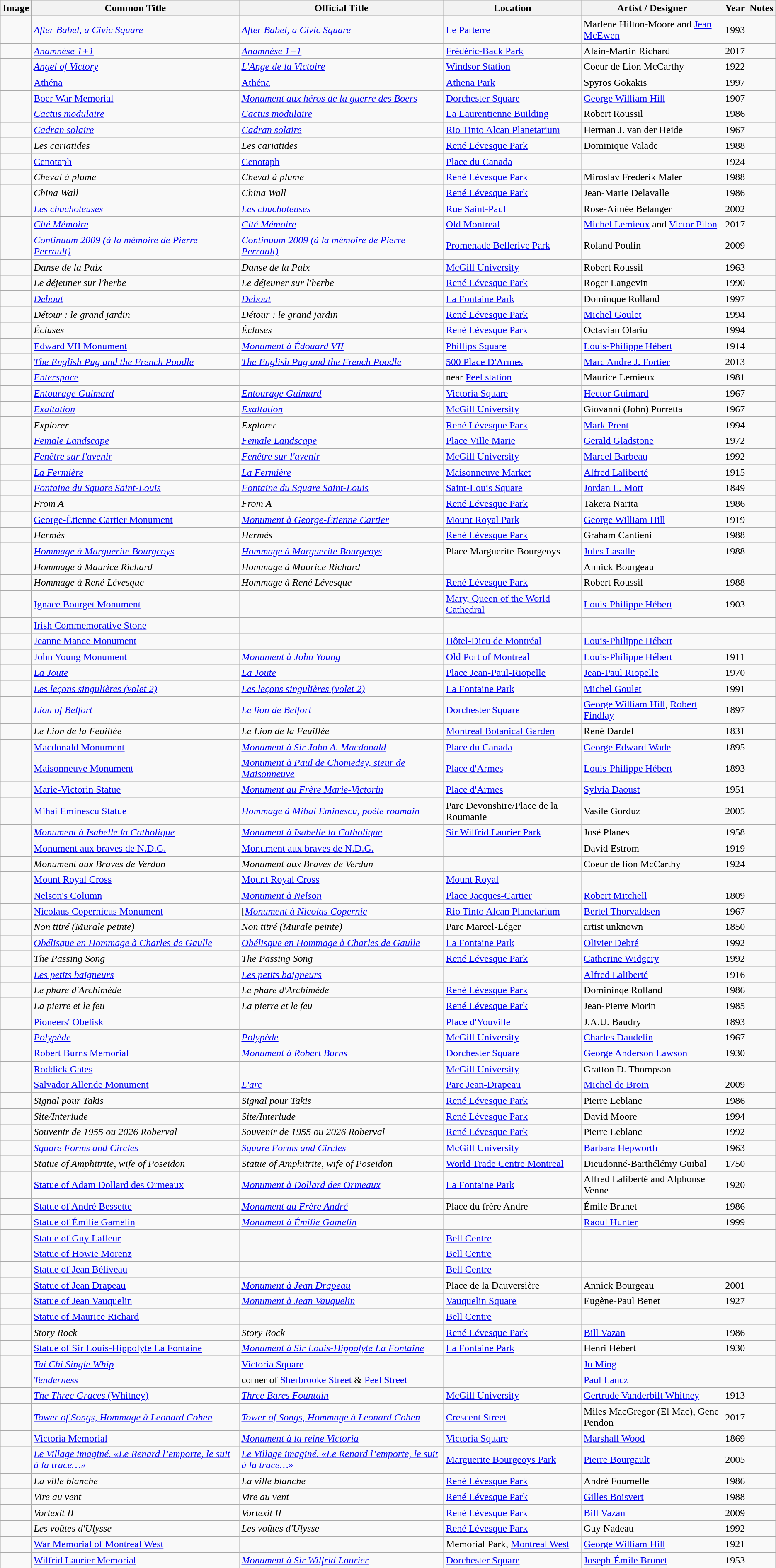<table class="wikitable sortable">
<tr>
<th scope="col"  class="unsortable">Image</th>
<th scope="col">Common Title</th>
<th scope="col">Official Title</th>
<th scope="col">Location</th>
<th scope="col">Artist / Designer</th>
<th scope="col">Year</th>
<th scope="col"  class="unsortable">Notes</th>
</tr>
<tr>
<td></td>
<td><em><a href='#'>After Babel, a Civic Square</a></em></td>
<td><em><a href='#'>After Babel, a Civic Square</a></em></td>
<td><a href='#'>Le Parterre</a></td>
<td>Marlene Hilton-Moore and <a href='#'>Jean McEwen</a></td>
<td>1993</td>
<td></td>
</tr>
<tr>
<td></td>
<td><em><a href='#'>Anamnèse 1+1</a></em></td>
<td><em><a href='#'>Anamnèse 1+1</a></em></td>
<td><a href='#'>Frédéric-Back Park</a></td>
<td>Alain-Martin Richard</td>
<td>2017</td>
<td></td>
</tr>
<tr>
<td></td>
<td><em><a href='#'>Angel of Victory</a></em></td>
<td><em><a href='#'>L'Ange de la Victoire</a></em></td>
<td><a href='#'>Windsor Station</a></td>
<td>Coeur de Lion McCarthy</td>
<td>1922</td>
<td></td>
</tr>
<tr>
<td></td>
<td><a href='#'>Athéna</a></td>
<td><a href='#'>Athéna</a></td>
<td><a href='#'>Athena Park</a></td>
<td>Spyros Gokakis</td>
<td>1997</td>
<td></td>
</tr>
<tr>
<td></td>
<td><a href='#'>Boer War Memorial</a></td>
<td><em><a href='#'>Monument aux héros de la guerre des Boers</a></em></td>
<td><a href='#'>Dorchester Square</a></td>
<td><a href='#'>George William Hill</a></td>
<td>1907</td>
<td></td>
</tr>
<tr>
<td></td>
<td><em><a href='#'>Cactus modulaire</a></em></td>
<td><em><a href='#'>Cactus modulaire</a></em></td>
<td><a href='#'>La Laurentienne Building</a></td>
<td>Robert Roussil</td>
<td>1986</td>
<td></td>
</tr>
<tr>
<td></td>
<td><em><a href='#'>Cadran solaire</a></em></td>
<td><em><a href='#'>Cadran solaire</a></em></td>
<td><a href='#'>Rio Tinto Alcan Planetarium</a></td>
<td>Herman J. van der Heide</td>
<td>1967</td>
<td></td>
</tr>
<tr>
<td></td>
<td><em>Les cariatides </em></td>
<td><em>Les cariatides </em></td>
<td><a href='#'>René Lévesque Park</a></td>
<td>Dominique Valade</td>
<td>1988</td>
<td></td>
</tr>
<tr>
<td></td>
<td><a href='#'>Cenotaph</a></td>
<td><a href='#'>Cenotaph</a></td>
<td><a href='#'>Place du Canada</a></td>
<td></td>
<td>1924</td>
<td></td>
</tr>
<tr>
<td></td>
<td><em>Cheval à plume</em></td>
<td><em>Cheval à plume</em></td>
<td><a href='#'>René Lévesque Park</a></td>
<td>Miroslav Frederik Maler</td>
<td>1988</td>
<td></td>
</tr>
<tr>
<td></td>
<td><em>China Wall</em></td>
<td><em>China Wall</em></td>
<td><a href='#'>René Lévesque Park</a></td>
<td>Jean-Marie Delavalle</td>
<td>1986</td>
<td></td>
</tr>
<tr>
<td></td>
<td><em><a href='#'>Les chuchoteuses</a></em></td>
<td><em><a href='#'>Les chuchoteuses</a></em></td>
<td><a href='#'>Rue Saint-Paul</a></td>
<td>Rose-Aimée Bélanger</td>
<td>2002</td>
<td></td>
</tr>
<tr>
<td></td>
<td><em><a href='#'>Cité Mémoire</a></em></td>
<td><em><a href='#'>Cité Mémoire</a></em></td>
<td><a href='#'>Old Montreal</a></td>
<td><a href='#'>Michel Lemieux</a> and <a href='#'>Victor Pilon</a></td>
<td>2017</td>
<td></td>
</tr>
<tr>
<td></td>
<td><em><a href='#'>Continuum 2009 (à la mémoire de Pierre Perrault)</a></em></td>
<td><em><a href='#'>Continuum 2009 (à la mémoire de Pierre Perrault)</a></em></td>
<td><a href='#'>Promenade Bellerive Park</a></td>
<td>Roland Poulin</td>
<td>2009</td>
<td></td>
</tr>
<tr>
<td></td>
<td><em>Danse de la Paix</em></td>
<td><em>Danse de la Paix</em></td>
<td><a href='#'>McGill University</a></td>
<td>Robert Roussil</td>
<td>1963</td>
<td></td>
</tr>
<tr>
<td></td>
<td><em>Le déjeuner sur l'herbe</em></td>
<td><em>Le déjeuner sur l'herbe</em></td>
<td><a href='#'>René Lévesque Park</a></td>
<td>Roger Langevin</td>
<td>1990</td>
<td></td>
</tr>
<tr>
<td></td>
<td><em><a href='#'>Debout</a></em></td>
<td><em><a href='#'>Debout</a></em></td>
<td><a href='#'>La Fontaine Park</a></td>
<td>Dominque Rolland</td>
<td>1997</td>
<td></td>
</tr>
<tr>
<td></td>
<td><em>Détour : le grand jardin</em></td>
<td><em>Détour : le grand jardin</em></td>
<td><a href='#'>René Lévesque Park</a></td>
<td><a href='#'>Michel Goulet</a></td>
<td>1994</td>
<td></td>
</tr>
<tr>
<td></td>
<td><em>Écluses</em></td>
<td><em>Écluses</em></td>
<td><a href='#'>René Lévesque Park</a></td>
<td>Octavian Olariu</td>
<td>1994</td>
<td></td>
</tr>
<tr>
<td></td>
<td><a href='#'>Edward VII Monument</a></td>
<td><em><a href='#'>Monument à Édouard VII</a></em></td>
<td><a href='#'>Phillips Square</a></td>
<td><a href='#'>Louis-Philippe Hébert</a></td>
<td>1914</td>
<td></td>
</tr>
<tr>
<td></td>
<td><em><a href='#'>The English Pug and the French Poodle</a></em></td>
<td><em><a href='#'>The English Pug and the French Poodle</a></em></td>
<td><a href='#'>500 Place D'Armes</a></td>
<td><a href='#'>Marc Andre J. Fortier</a></td>
<td>2013</td>
<td></td>
</tr>
<tr>
<td></td>
<td><em><a href='#'>Enterspace</a></em></td>
<td></td>
<td>near <a href='#'>Peel station</a></td>
<td>Maurice Lemieux</td>
<td>1981</td>
<td></td>
</tr>
<tr>
<td></td>
<td><em><a href='#'>Entourage Guimard</a></em></td>
<td><em><a href='#'>Entourage Guimard</a></em></td>
<td><a href='#'>Victoria Square</a></td>
<td><a href='#'>Hector Guimard</a></td>
<td>1967</td>
<td></td>
</tr>
<tr>
<td></td>
<td><em><a href='#'>Exaltation</a></em></td>
<td><em><a href='#'>Exaltation</a></em></td>
<td><a href='#'>McGill University</a></td>
<td>Giovanni (John) Porretta</td>
<td>1967</td>
<td></td>
</tr>
<tr>
<td></td>
<td><em>Explorer</em></td>
<td><em>Explorer</em></td>
<td><a href='#'>René Lévesque Park</a></td>
<td><a href='#'>Mark Prent</a></td>
<td>1994</td>
<td></td>
</tr>
<tr>
<td></td>
<td><em><a href='#'>Female Landscape</a></em></td>
<td><em><a href='#'>Female Landscape</a></em></td>
<td><a href='#'>Place Ville Marie</a></td>
<td><a href='#'>Gerald Gladstone</a></td>
<td>1972</td>
<td></td>
</tr>
<tr>
<td></td>
<td><em><a href='#'>Fenêtre sur l'avenir</a></em></td>
<td><em><a href='#'>Fenêtre sur l'avenir</a></em></td>
<td><a href='#'>McGill University</a></td>
<td><a href='#'>Marcel Barbeau</a></td>
<td>1992</td>
<td></td>
</tr>
<tr>
<td></td>
<td><em><a href='#'>La Fermière</a></em></td>
<td><em><a href='#'>La Fermière</a></em></td>
<td><a href='#'>Maisonneuve Market</a></td>
<td><a href='#'>Alfred Laliberté</a></td>
<td>1915</td>
<td></td>
</tr>
<tr>
<td></td>
<td><em><a href='#'>Fontaine du Square Saint-Louis</a></em></td>
<td><em><a href='#'>Fontaine du Square Saint-Louis</a></em></td>
<td><a href='#'>Saint-Louis Square</a></td>
<td><a href='#'>Jordan L. Mott</a></td>
<td>1849</td>
<td></td>
</tr>
<tr>
<td></td>
<td><em>From A</em></td>
<td><em>From A</em></td>
<td><a href='#'>René Lévesque Park</a></td>
<td>Takera Narita</td>
<td>1986</td>
<td></td>
</tr>
<tr>
<td></td>
<td><a href='#'>George-Étienne Cartier Monument</a></td>
<td><em><a href='#'>Monument à George-Étienne Cartier</a></em></td>
<td><a href='#'>Mount Royal Park</a></td>
<td><a href='#'>George William Hill</a></td>
<td>1919</td>
<td></td>
</tr>
<tr>
<td></td>
<td><em>Hermès</em></td>
<td><em>Hermès</em></td>
<td><a href='#'>René Lévesque Park</a></td>
<td>Graham Cantieni</td>
<td>1988</td>
<td></td>
</tr>
<tr>
<td></td>
<td><em><a href='#'>Hommage à Marguerite Bourgeoys</a></em></td>
<td><em><a href='#'>Hommage à Marguerite Bourgeoys</a></em></td>
<td>Place Marguerite-Bourgeoys</td>
<td><a href='#'>Jules Lasalle</a></td>
<td>1988</td>
<td></td>
</tr>
<tr>
<td></td>
<td><em>Hommage à Maurice Richard</em></td>
<td><em>Hommage à Maurice Richard</em></td>
<td></td>
<td>Annick Bourgeau</td>
<td></td>
<td></td>
</tr>
<tr>
<td></td>
<td><em>Hommage à René Lévesque</em></td>
<td><em>Hommage à René Lévesque</em></td>
<td><a href='#'>René Lévesque Park</a></td>
<td>Robert Roussil</td>
<td>1988</td>
<td></td>
</tr>
<tr>
<td></td>
<td><a href='#'>Ignace Bourget Monument</a></td>
<td></td>
<td><a href='#'>Mary, Queen of the World Cathedral</a></td>
<td><a href='#'>Louis-Philippe Hébert</a></td>
<td>1903</td>
<td></td>
</tr>
<tr>
<td></td>
<td><a href='#'>Irish Commemorative Stone</a></td>
<td></td>
<td></td>
<td></td>
<td></td>
<td></td>
</tr>
<tr>
<td></td>
<td><a href='#'>Jeanne Mance Monument</a></td>
<td></td>
<td><a href='#'>Hôtel-Dieu de Montréal</a></td>
<td><a href='#'>Louis-Philippe Hébert</a></td>
<td></td>
<td></td>
</tr>
<tr>
<td></td>
<td><a href='#'>John Young Monument</a></td>
<td><em><a href='#'>Monument à John Young</a></em></td>
<td><a href='#'>Old Port of Montreal</a></td>
<td><a href='#'>Louis-Philippe Hébert</a></td>
<td>1911</td>
<td></td>
</tr>
<tr>
<td></td>
<td><em><a href='#'>La Joute</a></em></td>
<td><em><a href='#'>La Joute</a></em></td>
<td><a href='#'>Place Jean-Paul-Riopelle</a></td>
<td><a href='#'>Jean-Paul Riopelle</a></td>
<td>1970</td>
<td></td>
</tr>
<tr>
<td></td>
<td><em><a href='#'>Les leçons singulières (volet 2)</a></em></td>
<td><em><a href='#'>Les leçons singulières (volet 2)</a></em></td>
<td><a href='#'>La Fontaine Park</a></td>
<td><a href='#'>Michel Goulet</a></td>
<td>1991</td>
<td></td>
</tr>
<tr>
<td></td>
<td><em><a href='#'>Lion of Belfort</a></em></td>
<td><em><a href='#'>Le lion de Belfort</a></em></td>
<td><a href='#'>Dorchester Square</a></td>
<td><a href='#'>George William Hill</a>, <a href='#'>Robert Findlay</a></td>
<td>1897</td>
<td></td>
</tr>
<tr>
<td></td>
<td><em>Le Lion de la Feuillée</em></td>
<td><em>Le Lion de la Feuillée</em></td>
<td><a href='#'>Montreal Botanical Garden</a></td>
<td>René Dardel</td>
<td>1831</td>
<td></td>
</tr>
<tr>
<td></td>
<td><a href='#'>Macdonald Monument</a></td>
<td><em><a href='#'>Monument à Sir John A. Macdonald</a></em></td>
<td><a href='#'>Place du Canada</a></td>
<td><a href='#'>George Edward Wade</a></td>
<td>1895</td>
<td></td>
</tr>
<tr>
<td></td>
<td><a href='#'>Maisonneuve Monument</a></td>
<td><em><a href='#'>Monument à Paul de Chomedey, sieur de Maisonneuve</a></em></td>
<td><a href='#'>Place d'Armes</a></td>
<td><a href='#'>Louis-Philippe Hébert</a></td>
<td>1893</td>
<td></td>
</tr>
<tr>
<td></td>
<td><a href='#'>Marie-Victorin Statue</a></td>
<td><em><a href='#'>Monument au Frère Marie-Victorin</a></em></td>
<td><a href='#'>Place d'Armes</a></td>
<td><a href='#'>Sylvia Daoust</a></td>
<td>1951</td>
<td></td>
</tr>
<tr>
<td></td>
<td><a href='#'>Mihai Eminescu Statue</a></td>
<td><em><a href='#'>Hommage à Mihai Eminescu, poète roumain</a></em></td>
<td>Parc Devonshire/Place de la Roumanie</td>
<td>Vasile Gorduz</td>
<td>2005</td>
<td></td>
</tr>
<tr>
<td></td>
<td><em><a href='#'>Monument à Isabelle la Catholique</a></em></td>
<td><em><a href='#'>Monument à Isabelle la Catholique</a></em></td>
<td><a href='#'>Sir Wilfrid Laurier Park</a></td>
<td>José Planes</td>
<td>1958</td>
<td></td>
</tr>
<tr>
<td></td>
<td><a href='#'>Monument aux braves de N.D.G.</a></td>
<td><a href='#'>Monument aux braves de N.D.G.</a></td>
<td></td>
<td>David Estrom</td>
<td>1919</td>
<td></td>
</tr>
<tr>
<td></td>
<td><em>Monument aux Braves de Verdun</em></td>
<td><em>Monument aux Braves de Verdun</em></td>
<td></td>
<td>Coeur de lion McCarthy</td>
<td>1924</td>
<td></td>
</tr>
<tr>
<td></td>
<td><a href='#'>Mount Royal Cross</a></td>
<td><a href='#'>Mount Royal Cross</a></td>
<td><a href='#'>Mount Royal</a></td>
<td></td>
<td></td>
<td></td>
</tr>
<tr>
<td></td>
<td><a href='#'>Nelson's Column</a></td>
<td><em><a href='#'>Monument à Nelson</a></em></td>
<td><a href='#'>Place Jacques-Cartier</a></td>
<td><a href='#'>Robert Mitchell</a></td>
<td>1809</td>
<td></td>
</tr>
<tr>
<td></td>
<td><a href='#'>Nicolaus Copernicus Monument</a></td>
<td>[<em><a href='#'>Monument à Nicolas Copernic</a></em></td>
<td><a href='#'>Rio Tinto Alcan Planetarium </a></td>
<td><a href='#'>Bertel Thorvaldsen</a></td>
<td>1967</td>
<td></td>
</tr>
<tr>
<td></td>
<td><em>Non titré (Murale peinte)</em></td>
<td><em>Non titré (Murale peinte)</em></td>
<td>Parc Marcel-Léger</td>
<td>artist unknown</td>
<td>1850</td>
<td></td>
</tr>
<tr>
<td></td>
<td><em><a href='#'>Obélisque en Hommage à Charles de Gaulle</a></em></td>
<td><em><a href='#'>Obélisque en Hommage à Charles de Gaulle</a></em></td>
<td><a href='#'>La Fontaine Park</a></td>
<td><a href='#'>Olivier Debré</a></td>
<td>1992</td>
<td></td>
</tr>
<tr>
<td></td>
<td><em>The Passing Song</em></td>
<td><em>The Passing Song</em></td>
<td><a href='#'>René Lévesque Park</a></td>
<td><a href='#'>Catherine Widgery</a></td>
<td>1992</td>
<td></td>
</tr>
<tr>
<td></td>
<td><em><a href='#'>Les petits baigneurs</a></em></td>
<td><em><a href='#'>Les petits baigneurs</a></em></td>
<td></td>
<td><a href='#'>Alfred Laliberté</a></td>
<td>1916</td>
<td></td>
</tr>
<tr>
<td></td>
<td><em>Le phare d'Archimède</em></td>
<td><em>Le phare d'Archimède</em></td>
<td><a href='#'>René Lévesque Park</a></td>
<td>Domininqe Rolland</td>
<td>1986</td>
<td></td>
</tr>
<tr>
<td></td>
<td><em>La pierre et le feu</em></td>
<td><em>La pierre et le feu</em></td>
<td><a href='#'>René Lévesque Park</a></td>
<td>Jean-Pierre Morin</td>
<td>1985</td>
<td></td>
</tr>
<tr>
<td></td>
<td><a href='#'>Pioneers' Obelisk</a></td>
<td></td>
<td><a href='#'>Place d'Youville</a></td>
<td>J.A.U. Baudry</td>
<td>1893</td>
<td></td>
</tr>
<tr>
<td></td>
<td><em><a href='#'>Polypède</a></em></td>
<td><em><a href='#'>Polypède</a></em></td>
<td><a href='#'>McGill University</a></td>
<td><a href='#'>Charles Daudelin</a></td>
<td>1967</td>
<td></td>
</tr>
<tr>
<td></td>
<td><a href='#'>Robert Burns Memorial</a></td>
<td><em><a href='#'>Monument à Robert Burns</a></em></td>
<td><a href='#'>Dorchester Square</a></td>
<td><a href='#'>George Anderson Lawson</a></td>
<td>1930</td>
<td></td>
</tr>
<tr>
<td></td>
<td><a href='#'>Roddick Gates</a></td>
<td></td>
<td><a href='#'>McGill University</a></td>
<td>Gratton D. Thompson</td>
<td></td>
<td></td>
</tr>
<tr>
<td></td>
<td><a href='#'>Salvador Allende Monument</a></td>
<td><em><a href='#'>L'arc</a></em></td>
<td><a href='#'>Parc Jean-Drapeau</a></td>
<td><a href='#'>Michel de Broin</a></td>
<td>2009</td>
<td></td>
</tr>
<tr>
<td></td>
<td><em>Signal pour Takis</em></td>
<td><em>Signal pour Takis</em></td>
<td><a href='#'>René Lévesque Park</a></td>
<td>Pierre Leblanc</td>
<td>1986</td>
<td></td>
</tr>
<tr>
<td></td>
<td><em>Site/Interlude</em></td>
<td><em>Site/Interlude</em></td>
<td><a href='#'>René Lévesque Park</a></td>
<td>David Moore</td>
<td>1994</td>
<td></td>
</tr>
<tr>
<td></td>
<td><em>Souvenir de 1955 ou 2026 Roberval </em></td>
<td><em>Souvenir de 1955 ou 2026 Roberval </em></td>
<td><a href='#'>René Lévesque Park</a></td>
<td>Pierre Leblanc</td>
<td>1992</td>
<td></td>
</tr>
<tr>
<td></td>
<td><em><a href='#'>Square Forms and Circles</a></em></td>
<td><em><a href='#'>Square Forms and Circles</a></em></td>
<td><a href='#'>McGill University</a></td>
<td><a href='#'>Barbara Hepworth</a></td>
<td>1963</td>
<td></td>
</tr>
<tr>
<td></td>
<td><em>Statue of Amphitrite, wife of Poseidon</em></td>
<td><em>Statue of Amphitrite, wife of Poseidon</em></td>
<td><a href='#'>World Trade Centre Montreal</a></td>
<td>Dieudonné-Barthélémy Guibal</td>
<td>1750</td>
<td></td>
</tr>
<tr>
<td></td>
<td><a href='#'>Statue of Adam Dollard des Ormeaux</a></td>
<td><em><a href='#'>Monument à Dollard des Ormeaux</a></em></td>
<td><a href='#'>La Fontaine Park</a></td>
<td>Alfred Laliberté and Alphonse Venne</td>
<td>1920</td>
<td></td>
</tr>
<tr>
<td></td>
<td><a href='#'>Statue of André Bessette</a></td>
<td><em><a href='#'>Monument au Frère André</a></em></td>
<td>Place du frère Andre</td>
<td>Émile Brunet</td>
<td>1986</td>
<td></td>
</tr>
<tr>
<td></td>
<td><a href='#'>Statue of Émilie Gamelin</a></td>
<td><em><a href='#'>Monument à Émilie Gamelin</a></em></td>
<td></td>
<td><a href='#'>Raoul Hunter</a></td>
<td>1999</td>
<td></td>
</tr>
<tr>
<td></td>
<td><a href='#'>Statue of Guy Lafleur</a></td>
<td></td>
<td><a href='#'>Bell Centre</a></td>
<td></td>
<td></td>
<td></td>
</tr>
<tr>
<td></td>
<td><a href='#'>Statue of Howie Morenz</a></td>
<td></td>
<td><a href='#'>Bell Centre</a></td>
<td></td>
<td></td>
<td></td>
</tr>
<tr>
<td></td>
<td><a href='#'>Statue of Jean Béliveau</a></td>
<td></td>
<td><a href='#'>Bell Centre</a></td>
<td></td>
<td></td>
<td></td>
</tr>
<tr>
<td></td>
<td><a href='#'>Statue of Jean Drapeau</a></td>
<td><em><a href='#'>Monument à Jean Drapeau</a></em></td>
<td>Place de la Dauversière</td>
<td>Annick Bourgeau</td>
<td>2001</td>
<td></td>
</tr>
<tr>
<td></td>
<td><a href='#'>Statue of Jean Vauquelin</a></td>
<td><em><a href='#'>Monument à Jean Vauquelin</a></em></td>
<td><a href='#'>Vauquelin Square</a></td>
<td>Eugène-Paul Benet</td>
<td>1927</td>
<td></td>
</tr>
<tr>
<td></td>
<td><a href='#'>Statue of Maurice Richard</a></td>
<td></td>
<td><a href='#'>Bell Centre</a></td>
<td></td>
<td></td>
<td></td>
</tr>
<tr>
<td></td>
<td><em>Story Rock</em></td>
<td><em>Story Rock</em></td>
<td><a href='#'>René Lévesque Park</a></td>
<td><a href='#'>Bill Vazan</a></td>
<td>1986</td>
<td></td>
</tr>
<tr>
<td></td>
<td><a href='#'>Statue of Sir Louis-Hippolyte La Fontaine</a></td>
<td><em><a href='#'>Monument à Sir Louis-Hippolyte La Fontaine</a></em></td>
<td><a href='#'>La Fontaine Park</a></td>
<td>Henri Hébert</td>
<td>1930</td>
<td></td>
</tr>
<tr>
<td></td>
<td><em><a href='#'>Tai Chi Single Whip</a></em></td>
<td><a href='#'>Victoria Square</a></td>
<td></td>
<td><a href='#'>Ju Ming</a></td>
<td></td>
<td></td>
</tr>
<tr>
<td></td>
<td><em><a href='#'>Tenderness</a></em></td>
<td>corner of <a href='#'>Sherbrooke Street</a> & <a href='#'>Peel Street</a></td>
<td></td>
<td><a href='#'>Paul Lancz</a></td>
<td></td>
<td></td>
</tr>
<tr>
<td></td>
<td><a href='#'><em>The Three Graces</em> (Whitney)</a></td>
<td><em><a href='#'>Three Bares Fountain</a></em></td>
<td><a href='#'>McGill University</a></td>
<td><a href='#'>Gertrude Vanderbilt Whitney</a></td>
<td>1913</td>
<td></td>
</tr>
<tr>
<td></td>
<td><em><a href='#'>Tower of Songs, Hommage à Leonard Cohen</a></em></td>
<td><em><a href='#'>Tower of Songs, Hommage à Leonard Cohen</a></em></td>
<td><a href='#'>Crescent Street</a></td>
<td>Miles MacGregor (El Mac), Gene Pendon</td>
<td>2017</td>
<td></td>
</tr>
<tr>
<td></td>
<td><a href='#'>Victoria Memorial</a></td>
<td><em><a href='#'>Monument à la reine Victoria</a></em></td>
<td><a href='#'>Victoria Square</a></td>
<td><a href='#'>Marshall Wood</a></td>
<td>1869</td>
<td></td>
</tr>
<tr>
<td></td>
<td><em><a href='#'>Le Village imaginé. «Le Renard l’emporte, le suit à la trace…»</a></em></td>
<td><em><a href='#'>Le Village imaginé. «Le Renard l’emporte, le suit à la trace…»</a></em></td>
<td><a href='#'>Marguerite Bourgeoys Park</a></td>
<td><a href='#'>Pierre Bourgault</a></td>
<td>2005</td>
<td></td>
</tr>
<tr>
<td></td>
<td><em>La ville blanche</em></td>
<td><em>La ville blanche</em></td>
<td><a href='#'>René Lévesque Park</a></td>
<td>André Fournelle</td>
<td>1986</td>
<td></td>
</tr>
<tr>
<td></td>
<td><em>Vire au vent</em></td>
<td><em>Vire au vent</em></td>
<td><a href='#'>René Lévesque Park</a></td>
<td><a href='#'>Gilles Boisvert</a></td>
<td>1988</td>
<td></td>
</tr>
<tr>
<td></td>
<td><em>Vortexit II </em></td>
<td><em>Vortexit II </em></td>
<td><a href='#'>René Lévesque Park</a></td>
<td><a href='#'>Bill Vazan</a></td>
<td>2009</td>
<td></td>
</tr>
<tr>
<td></td>
<td><em>Les voûtes d'Ulysse</em></td>
<td><em>Les voûtes d'Ulysse</em></td>
<td><a href='#'>René Lévesque Park</a></td>
<td>Guy Nadeau</td>
<td>1992</td>
<td></td>
</tr>
<tr>
<td></td>
<td><a href='#'>War Memorial of Montreal West</a></td>
<td></td>
<td>Memorial Park, <a href='#'>Montreal West</a></td>
<td><a href='#'>George William Hill</a></td>
<td>1921</td>
<td></td>
</tr>
<tr>
<td></td>
<td><a href='#'>Wilfrid Laurier Memorial</a></td>
<td><em><a href='#'>Monument à Sir Wilfrid Laurier</a></em></td>
<td><a href='#'>Dorchester Square</a></td>
<td><a href='#'>Joseph-Émile Brunet</a></td>
<td>1953</td>
<td></td>
</tr>
</table>
